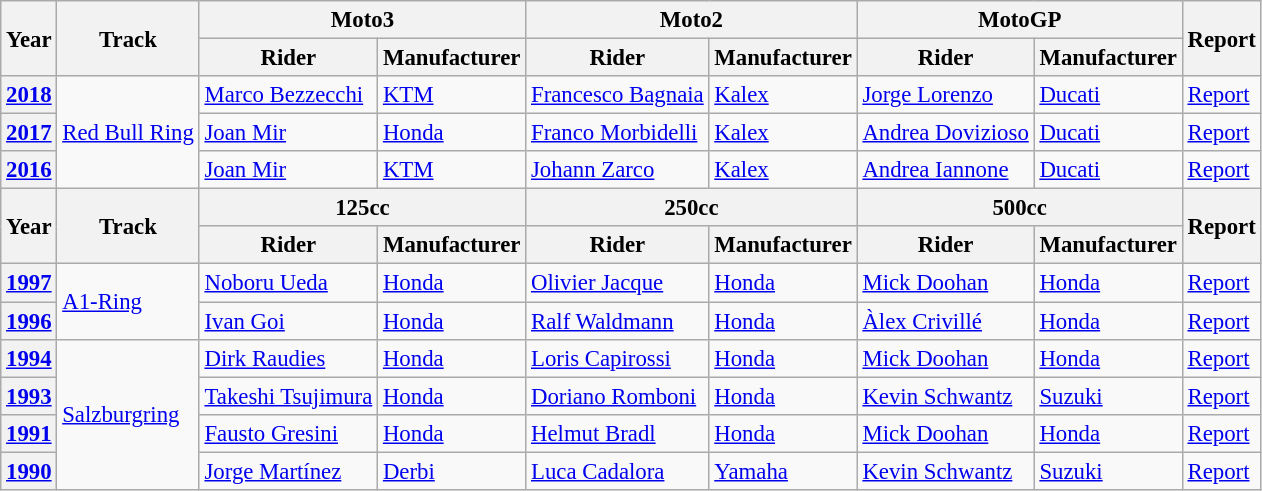<table class="wikitable" style="font-size: 95%;">
<tr>
<th rowspan=2>Year</th>
<th rowspan=2>Track</th>
<th colspan=2>Moto3</th>
<th colspan=2>Moto2</th>
<th colspan=2>MotoGP</th>
<th rowspan=2>Report</th>
</tr>
<tr>
<th>Rider</th>
<th>Manufacturer</th>
<th>Rider</th>
<th>Manufacturer</th>
<th>Rider</th>
<th>Manufacturer</th>
</tr>
<tr>
<th><a href='#'>2018</a></th>
<td rowspan="3"><a href='#'>Red Bull Ring</a></td>
<td> <a href='#'>Marco Bezzecchi</a></td>
<td><a href='#'>KTM</a></td>
<td> <a href='#'>Francesco Bagnaia</a></td>
<td><a href='#'>Kalex</a></td>
<td> <a href='#'>Jorge Lorenzo</a></td>
<td><a href='#'>Ducati</a></td>
<td><a href='#'>Report</a></td>
</tr>
<tr>
<th><a href='#'>2017</a></th>
<td> <a href='#'>Joan Mir</a></td>
<td><a href='#'>Honda</a></td>
<td> <a href='#'>Franco Morbidelli</a></td>
<td><a href='#'>Kalex</a></td>
<td> <a href='#'>Andrea Dovizioso</a></td>
<td><a href='#'>Ducati</a></td>
<td><a href='#'>Report</a></td>
</tr>
<tr>
<th><a href='#'>2016</a></th>
<td> <a href='#'>Joan Mir</a></td>
<td><a href='#'>KTM</a></td>
<td> <a href='#'>Johann Zarco</a></td>
<td><a href='#'>Kalex</a></td>
<td> <a href='#'>Andrea Iannone</a></td>
<td><a href='#'>Ducati</a></td>
<td><a href='#'>Report</a></td>
</tr>
<tr>
<th rowspan=2>Year</th>
<th rowspan=2>Track</th>
<th colspan=2>125cc</th>
<th colspan=2>250cc</th>
<th colspan=2>500cc</th>
<th rowspan=2>Report</th>
</tr>
<tr>
<th>Rider</th>
<th>Manufacturer</th>
<th>Rider</th>
<th>Manufacturer</th>
<th>Rider</th>
<th>Manufacturer</th>
</tr>
<tr>
<th><a href='#'>1997</a></th>
<td rowspan="2"><a href='#'>A1-Ring</a></td>
<td> <a href='#'>Noboru Ueda</a></td>
<td><a href='#'>Honda</a></td>
<td> <a href='#'>Olivier Jacque</a></td>
<td><a href='#'>Honda</a></td>
<td> <a href='#'>Mick Doohan</a></td>
<td><a href='#'>Honda</a></td>
<td><a href='#'>Report</a></td>
</tr>
<tr>
<th><a href='#'>1996</a></th>
<td> <a href='#'>Ivan Goi</a></td>
<td><a href='#'>Honda</a></td>
<td> <a href='#'>Ralf Waldmann</a></td>
<td><a href='#'>Honda</a></td>
<td> <a href='#'>Àlex Crivillé</a></td>
<td><a href='#'>Honda</a></td>
<td><a href='#'>Report</a></td>
</tr>
<tr>
<th><a href='#'>1994</a></th>
<td rowspan="4"><a href='#'>Salzburgring</a></td>
<td> <a href='#'>Dirk Raudies</a></td>
<td><a href='#'>Honda</a></td>
<td> <a href='#'>Loris Capirossi</a></td>
<td><a href='#'>Honda</a></td>
<td> <a href='#'>Mick Doohan</a></td>
<td><a href='#'>Honda</a></td>
<td><a href='#'>Report</a></td>
</tr>
<tr>
<th><a href='#'>1993</a></th>
<td> <a href='#'>Takeshi Tsujimura</a></td>
<td><a href='#'>Honda</a></td>
<td> <a href='#'>Doriano Romboni</a></td>
<td><a href='#'>Honda</a></td>
<td> <a href='#'>Kevin Schwantz</a></td>
<td><a href='#'>Suzuki</a></td>
<td><a href='#'>Report</a></td>
</tr>
<tr>
<th><a href='#'>1991</a></th>
<td> <a href='#'>Fausto Gresini</a></td>
<td><a href='#'>Honda</a></td>
<td> <a href='#'>Helmut Bradl</a></td>
<td><a href='#'>Honda</a></td>
<td> <a href='#'>Mick Doohan</a></td>
<td><a href='#'>Honda</a></td>
<td><a href='#'>Report</a></td>
</tr>
<tr>
<th><a href='#'>1990</a></th>
<td> <a href='#'>Jorge Martínez</a></td>
<td><a href='#'>Derbi</a></td>
<td> <a href='#'>Luca Cadalora</a></td>
<td><a href='#'>Yamaha</a></td>
<td> <a href='#'>Kevin Schwantz</a></td>
<td><a href='#'>Suzuki</a></td>
<td><a href='#'>Report</a></td>
</tr>
</table>
